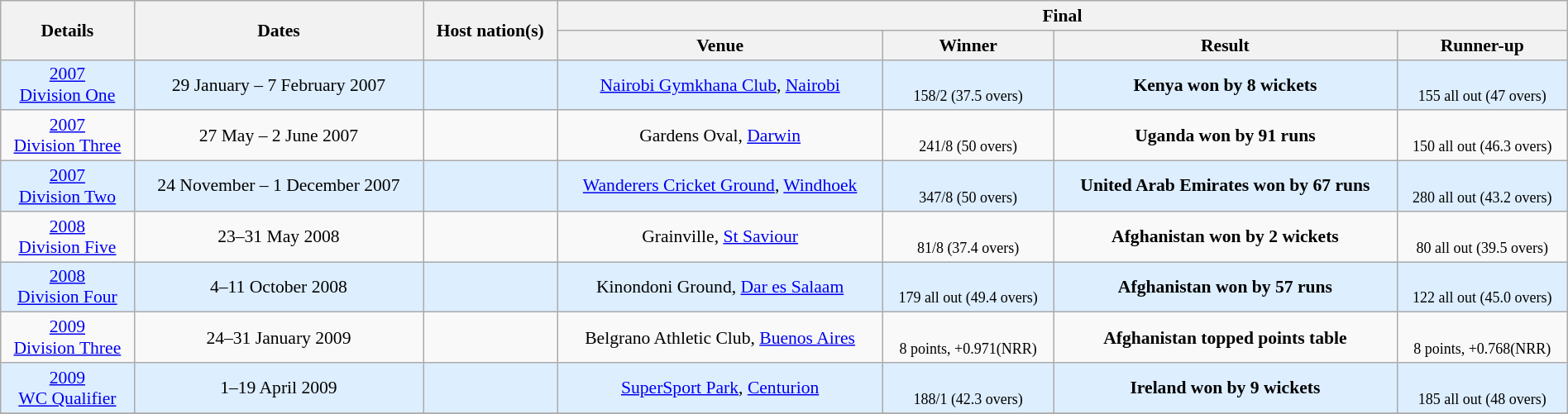<table class="wikitable" style="font-size:90%; width: 100%; text-align: center;">
<tr>
<th rowspan=2>Details</th>
<th rowspan=2>Dates</th>
<th rowspan=2>Host nation(s)</th>
<th colspan=4>Final</th>
</tr>
<tr>
<th>Venue</th>
<th>Winner</th>
<th>Result</th>
<th>Runner-up</th>
</tr>
<tr style="background:#ddeeff">
<td><a href='#'>2007<br>Division One</a></td>
<td>29 January – 7 February 2007</td>
<td></td>
<td><a href='#'>Nairobi Gymkhana Club</a>, <a href='#'>Nairobi</a></td>
<td><br><small>158/2 (37.5 overs)</small></td>
<td><strong>Kenya won by 8 wickets</strong><br></td>
<td><br><small>155 all out (47 overs)</small></td>
</tr>
<tr>
<td><a href='#'>2007<br>Division Three</a></td>
<td>27 May – 2 June 2007</td>
<td></td>
<td>Gardens Oval, <a href='#'>Darwin</a></td>
<td><br><small>241/8 (50 overs)</small></td>
<td><strong>Uganda won by 91 runs</strong><br></td>
<td><br><small>150 all out (46.3 overs)</small></td>
</tr>
<tr style="background:#ddeeff">
<td><a href='#'>2007<br>Division Two</a></td>
<td>24 November – 1 December 2007</td>
<td></td>
<td><a href='#'>Wanderers Cricket Ground</a>, <a href='#'>Windhoek</a></td>
<td><br><small>347/8 (50 overs)</small></td>
<td><strong>United Arab Emirates won by 67 runs</strong><br></td>
<td><br><small>280 all out (43.2 overs)</small></td>
</tr>
<tr>
<td><a href='#'>2008<br>Division Five</a></td>
<td>23–31 May 2008</td>
<td></td>
<td>Grainville, <a href='#'>St Saviour</a></td>
<td><br><small>81/8 (37.4 overs)</small></td>
<td><strong>Afghanistan won by 2 wickets</strong><br></td>
<td><br><small>80 all out (39.5 overs)</small></td>
</tr>
<tr style="background:#ddeeff">
<td><a href='#'>2008<br>Division Four</a></td>
<td>4–11 October 2008</td>
<td></td>
<td>Kinondoni Ground, <a href='#'>Dar es Salaam</a></td>
<td><br><small>179 all out (49.4 overs)</small></td>
<td><strong>Afghanistan won by 57 runs</strong><br></td>
<td><br><small>122 all out (45.0 overs)</small></td>
</tr>
<tr>
<td><a href='#'>2009<br>Division Three</a></td>
<td>24–31 January 2009</td>
<td></td>
<td>Belgrano Athletic Club, <a href='#'>Buenos Aires</a></td>
<td><br><small>8 points, +0.971(NRR)</small></td>
<td><strong>Afghanistan topped points table</strong><br></td>
<td><br><small>8 points, +0.768(NRR)</small></td>
</tr>
<tr style="background:#ddeeff">
<td><a href='#'>2009<br>WC Qualifier</a></td>
<td>1–19 April 2009</td>
<td></td>
<td><a href='#'>SuperSport Park</a>, <a href='#'>Centurion</a></td>
<td><br><small>188/1 (42.3 overs)</small></td>
<td><strong>Ireland won by 9 wickets</strong><br></td>
<td><br><small>185 all out (48 overs)</small></td>
</tr>
<tr>
</tr>
</table>
